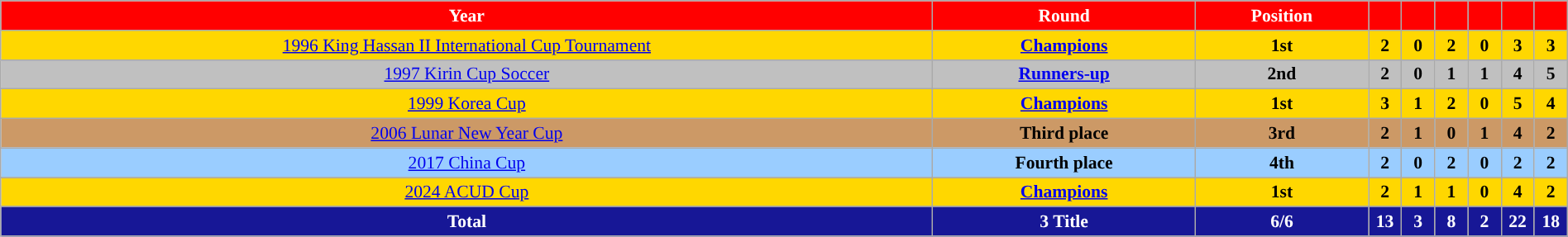<table class="wikitable" style="font-size:90%; text-align:center;" width="100%" class="wikitable">
<tr>
<th style="background:#ff0000; color:white; ">Year</th>
<th style="background:#ff0000; color:white; ">Round</th>
<th style="background:#ff0000; color:white; ">Position</th>
<th width="20" style="background:#ff0000; color:white; "></th>
<th width="20" style="background:#ff0000; color:white; "></th>
<th width="20" style="background:#ff0000; color:white; "></th>
<th width="20" style="background:#ff0000; color:white; "></th>
<th width="20" style="background:#ff0000; color:white; "></th>
<th width="20" style="background:#ff0000; color:white; "></th>
</tr>
<tr bgcolor=gold>
<td> <a href='#'>1996 King Hassan II International Cup Tournament</a></td>
<td><strong><a href='#'>Champions</a></strong></td>
<td><strong>1st</strong></td>
<td><strong>2</strong></td>
<td><strong>0</strong></td>
<td><strong>2</strong></td>
<td><strong>0</strong></td>
<td><strong>3</strong></td>
<td><strong>3</strong></td>
</tr>
<tr bgcolor=silver>
<td> <a href='#'>1997 Kirin Cup Soccer</a></td>
<td><strong><a href='#'>Runners-up</a></strong></td>
<td><strong>2nd</strong></td>
<td><strong>2</strong></td>
<td><strong>0</strong></td>
<td><strong>1</strong></td>
<td><strong>1</strong></td>
<td><strong>4</strong></td>
<td><strong>5</strong></td>
</tr>
<tr bgcolor=gold>
<td> <a href='#'>1999 Korea Cup</a></td>
<td><strong><a href='#'>Champions</a></strong></td>
<td><strong>1st</strong></td>
<td><strong>3</strong></td>
<td><strong>1</strong></td>
<td><strong>2</strong></td>
<td><strong>0</strong></td>
<td><strong>5</strong></td>
<td><strong>4</strong></td>
</tr>
<tr bgcolor=#cc9966>
<td> <a href='#'>2006 Lunar New Year Cup</a></td>
<td><strong>Third place</strong></td>
<td><strong>3rd</strong></td>
<td><strong>2</strong></td>
<td><strong>1</strong></td>
<td><strong>0</strong></td>
<td><strong>1</strong></td>
<td><strong>4</strong></td>
<td><strong>2</strong></td>
</tr>
<tr bgcolor=#9acdff>
<td> <a href='#'>2017 China Cup</a></td>
<td><strong>Fourth place</strong></td>
<td><strong>4th</strong></td>
<td><strong>2</strong></td>
<td><strong>0</strong></td>
<td><strong>2</strong></td>
<td><strong>0</strong></td>
<td><strong>2</strong></td>
<td><strong>2</strong></td>
</tr>
<tr>
</tr>
<tr bgcolor=gold>
<td> <a href='#'>2024 ACUD Cup</a></td>
<td><strong><a href='#'>Champions</a></strong></td>
<td><strong>1st</strong></td>
<td><strong>2</strong></td>
<td><strong>1</strong></td>
<td><strong>1</strong></td>
<td><strong>0</strong></td>
<td><strong>4</strong></td>
<td><strong>2</strong></td>
</tr>
<tr>
<th style="background:#171796; color:white; ">Total</th>
<th style="background:#171796; color:white; ">3 Title</th>
<th style="background:#171796; color:white; ">6/6</th>
<th style="background:#171796; color:white; ">13</th>
<th style="background:#171796; color:white; ">3</th>
<th style="background:#171796; color:white; ">8</th>
<th style="background:#171796; color:white; ">2</th>
<th style="background:#171796; color:white; ">22</th>
<th style="background:#171796; color:white; ">18</th>
</tr>
</table>
